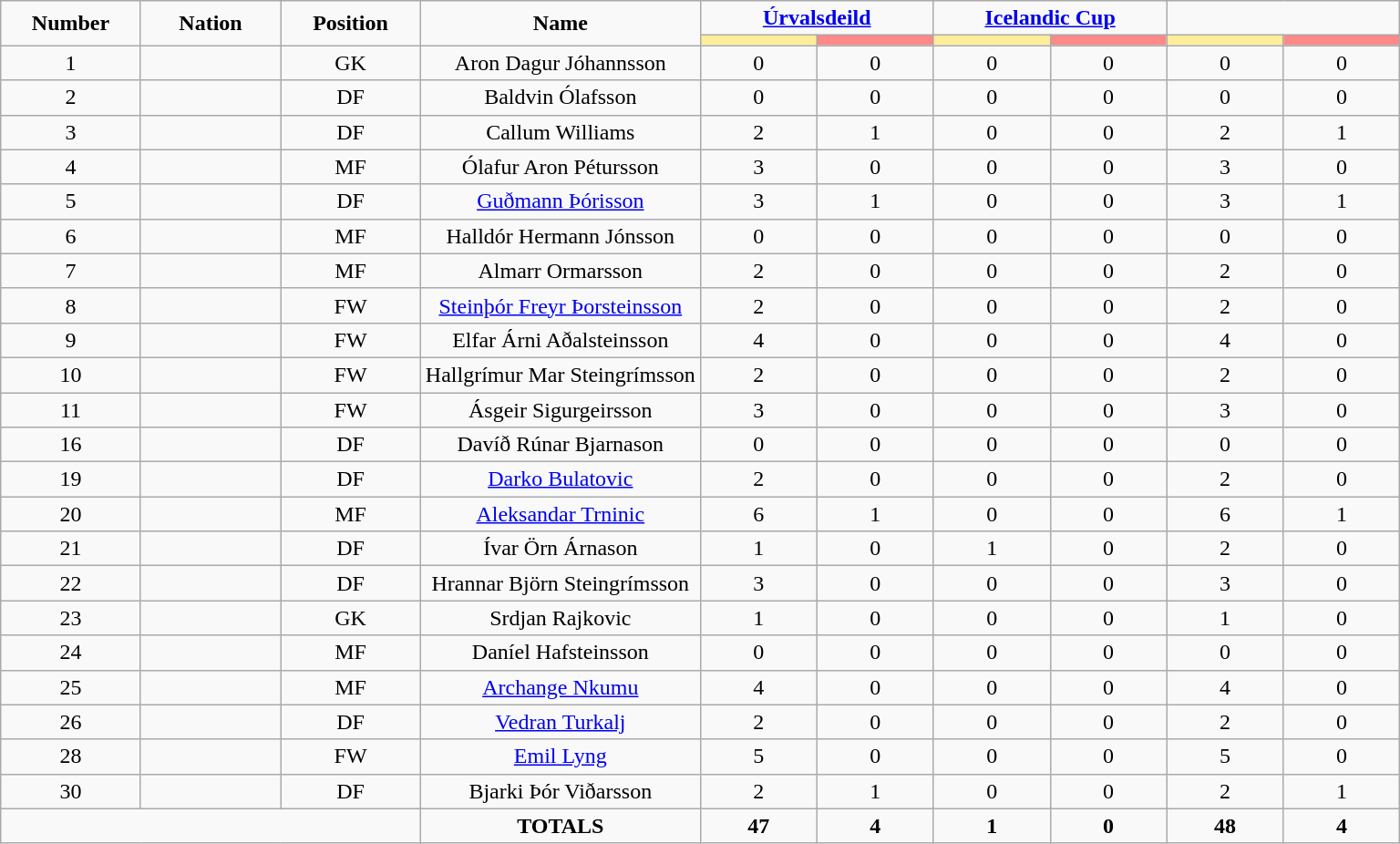<table class="wikitable" style="font-size: 100%; text-align: center;">
<tr>
<td rowspan="2" width="10%" align="center"><strong>Number</strong></td>
<td rowspan="2" width="10%" align="center"><strong>Nation</strong></td>
<td rowspan="2" width="10%" align="center"><strong>Position</strong></td>
<td rowspan="2" width="20%" align="center"><strong>Name</strong></td>
<td colspan="2" align="center"><a href='#'><strong>Úrvalsdeild</strong></a></td>
<td colspan="2" align="center"><strong><a href='#'>Icelandic Cup</a></strong></td>
<td colspan="2" align="center"></td>
</tr>
<tr>
<th width="60" style="background: #FFEE99"></th>
<th width="60" style="background: #FF8888"></th>
<th width="60" style="background: #FFEE99"></th>
<th width="60" style="background: #FF8888"></th>
<th width="60" style="background: #FFEE99"></th>
<th width="60" style="background: #FF8888"></th>
</tr>
<tr>
<td>1</td>
<td></td>
<td>GK</td>
<td>Aron Dagur Jóhannsson</td>
<td>0</td>
<td>0</td>
<td>0</td>
<td>0</td>
<td>0</td>
<td>0</td>
</tr>
<tr>
<td>2</td>
<td></td>
<td>DF</td>
<td>Baldvin Ólafsson</td>
<td>0</td>
<td>0</td>
<td>0</td>
<td>0</td>
<td>0</td>
<td>0</td>
</tr>
<tr>
<td>3</td>
<td></td>
<td>DF</td>
<td>Callum Williams</td>
<td>2</td>
<td>1</td>
<td>0</td>
<td>0</td>
<td>2</td>
<td>1</td>
</tr>
<tr>
<td>4</td>
<td></td>
<td>MF</td>
<td>Ólafur Aron Pétursson</td>
<td>3</td>
<td>0</td>
<td>0</td>
<td>0</td>
<td>3</td>
<td>0</td>
</tr>
<tr>
<td>5</td>
<td></td>
<td>DF</td>
<td><a href='#'>Guðmann Þórisson</a></td>
<td>3</td>
<td>1</td>
<td>0</td>
<td>0</td>
<td>3</td>
<td>1</td>
</tr>
<tr>
<td>6</td>
<td></td>
<td>MF</td>
<td>Halldór Hermann Jónsson</td>
<td>0</td>
<td>0</td>
<td>0</td>
<td>0</td>
<td>0</td>
<td>0</td>
</tr>
<tr>
<td>7</td>
<td></td>
<td>MF</td>
<td>Almarr Ormarsson</td>
<td>2</td>
<td>0</td>
<td>0</td>
<td>0</td>
<td>2</td>
<td>0</td>
</tr>
<tr>
<td>8</td>
<td></td>
<td>FW</td>
<td><a href='#'>Steinþór Freyr Þorsteinsson</a></td>
<td>2</td>
<td>0</td>
<td>0</td>
<td>0</td>
<td>2</td>
<td>0</td>
</tr>
<tr>
<td>9</td>
<td></td>
<td>FW</td>
<td>Elfar Árni Aðalsteinsson</td>
<td>4</td>
<td>0</td>
<td>0</td>
<td>0</td>
<td>4</td>
<td>0</td>
</tr>
<tr>
<td>10</td>
<td></td>
<td>FW</td>
<td>Hallgrímur Mar Steingrímsson</td>
<td>2</td>
<td>0</td>
<td>0</td>
<td>0</td>
<td>2</td>
<td>0</td>
</tr>
<tr>
<td>11</td>
<td></td>
<td>FW</td>
<td>Ásgeir Sigurgeirsson</td>
<td>3</td>
<td>0</td>
<td>0</td>
<td>0</td>
<td>3</td>
<td>0</td>
</tr>
<tr>
<td>16</td>
<td></td>
<td>DF</td>
<td>Davíð Rúnar Bjarnason</td>
<td>0</td>
<td>0</td>
<td>0</td>
<td>0</td>
<td>0</td>
<td>0</td>
</tr>
<tr>
<td>19</td>
<td></td>
<td>DF</td>
<td><a href='#'>Darko Bulatovic</a></td>
<td>2</td>
<td>0</td>
<td>0</td>
<td>0</td>
<td>2</td>
<td>0</td>
</tr>
<tr>
<td>20</td>
<td></td>
<td>MF</td>
<td><a href='#'>Aleksandar Trninic</a></td>
<td>6</td>
<td>1</td>
<td>0</td>
<td>0</td>
<td>6</td>
<td>1</td>
</tr>
<tr>
<td>21</td>
<td></td>
<td>DF</td>
<td>Ívar Örn Árnason</td>
<td>1</td>
<td>0</td>
<td>1</td>
<td>0</td>
<td>2</td>
<td>0</td>
</tr>
<tr>
<td>22</td>
<td></td>
<td>DF</td>
<td>Hrannar Björn Steingrímsson</td>
<td>3</td>
<td>0</td>
<td>0</td>
<td>0</td>
<td>3</td>
<td>0</td>
</tr>
<tr>
<td>23</td>
<td></td>
<td>GK</td>
<td>Srdjan Rajkovic</td>
<td>1</td>
<td>0</td>
<td>0</td>
<td>0</td>
<td>1</td>
<td>0</td>
</tr>
<tr>
<td>24</td>
<td></td>
<td>MF</td>
<td>Daníel Hafsteinsson</td>
<td>0</td>
<td>0</td>
<td>0</td>
<td>0</td>
<td>0</td>
<td>0</td>
</tr>
<tr>
<td>25</td>
<td></td>
<td>MF</td>
<td><a href='#'>Archange Nkumu</a></td>
<td>4</td>
<td>0</td>
<td>0</td>
<td>0</td>
<td>4</td>
<td>0</td>
</tr>
<tr>
<td>26</td>
<td></td>
<td>DF</td>
<td><a href='#'>Vedran Turkalj</a></td>
<td>2</td>
<td>0</td>
<td>0</td>
<td>0</td>
<td>2</td>
<td>0</td>
</tr>
<tr>
<td>28</td>
<td></td>
<td>FW</td>
<td><a href='#'>Emil Lyng</a></td>
<td>5</td>
<td>0</td>
<td>0</td>
<td>0</td>
<td>5</td>
<td>0</td>
</tr>
<tr>
<td>30</td>
<td></td>
<td>DF</td>
<td>Bjarki Þór Viðarsson</td>
<td>2</td>
<td>1</td>
<td>0</td>
<td>0</td>
<td>2</td>
<td>1</td>
</tr>
<tr>
<td colspan="3"></td>
<td><strong>TOTALS</strong></td>
<td><strong>47</strong></td>
<td><strong>4</strong></td>
<td><strong>1</strong></td>
<td><strong>0</strong></td>
<td><strong>48</strong></td>
<td><strong>4</strong></td>
</tr>
</table>
